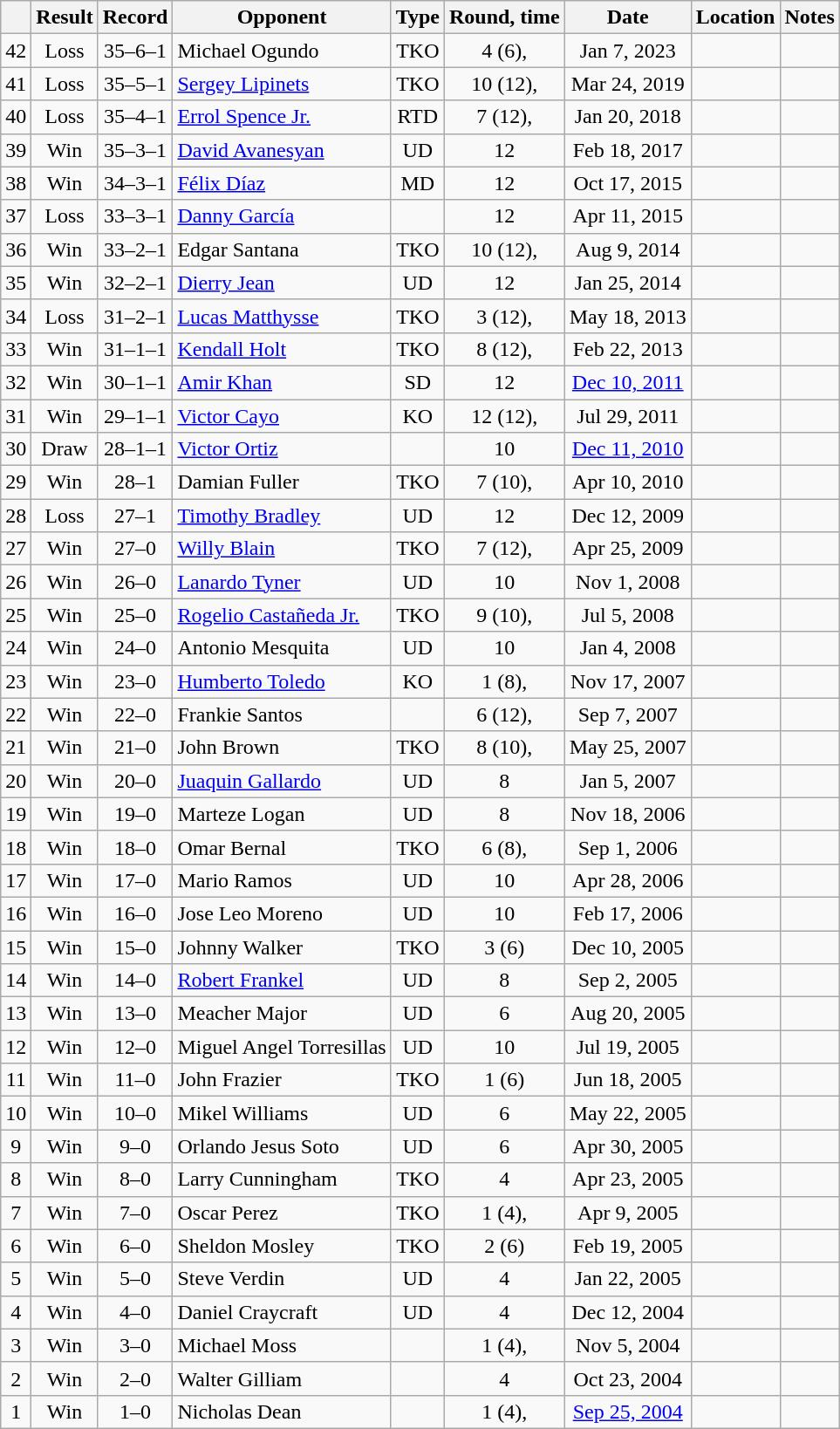<table class="wikitable" style="text-align:center">
<tr>
<th></th>
<th>Result</th>
<th>Record</th>
<th>Opponent</th>
<th>Type</th>
<th>Round, time</th>
<th>Date</th>
<th>Location</th>
<th>Notes</th>
</tr>
<tr>
<td>42</td>
<td>Loss</td>
<td>35–6–1</td>
<td style="text-align:left;">Michael Ogundo</td>
<td>TKO</td>
<td>4 (6),</td>
<td>Jan 7, 2023</td>
<td style="text-align:left;"></td>
<td></td>
</tr>
<tr>
<td>41</td>
<td>Loss</td>
<td>35–5–1</td>
<td style="text-align:left;"><a href='#'>Sergey Lipinets</a></td>
<td>TKO</td>
<td>10 (12), </td>
<td>Mar 24, 2019</td>
<td style="text-align:left;"></td>
<td></td>
</tr>
<tr>
<td>40</td>
<td>Loss</td>
<td>35–4–1</td>
<td style="text-align:left;"><a href='#'>Errol Spence Jr.</a></td>
<td>RTD</td>
<td>7 (12), </td>
<td>Jan 20, 2018</td>
<td style="text-align:left;"></td>
<td style="text-align:left;"></td>
</tr>
<tr>
<td>39</td>
<td>Win</td>
<td>35–3–1</td>
<td style="text-align:left;"><a href='#'>David Avanesyan</a></td>
<td>UD</td>
<td>12</td>
<td>Feb 18, 2017</td>
<td style="text-align:left;"></td>
<td style="text-align:left;"></td>
</tr>
<tr>
<td>38</td>
<td>Win</td>
<td>34–3–1</td>
<td style="text-align:left;"><a href='#'>Félix Díaz</a></td>
<td>MD</td>
<td>12</td>
<td>Oct 17, 2015</td>
<td style="text-align:left;"></td>
<td></td>
</tr>
<tr>
<td>37</td>
<td>Loss</td>
<td>33–3–1</td>
<td style="text-align:left;"><a href='#'>Danny García</a></td>
<td></td>
<td>12</td>
<td>Apr 11, 2015</td>
<td style="text-align:left;"></td>
<td></td>
</tr>
<tr>
<td>36</td>
<td>Win</td>
<td>33–2–1</td>
<td style="text-align:left;">Edgar Santana</td>
<td>TKO</td>
<td>10 (12), </td>
<td>Aug 9, 2014</td>
<td style="text-align:left;"></td>
<td style="text-align:left;"></td>
</tr>
<tr>
<td>35</td>
<td>Win</td>
<td>32–2–1</td>
<td style="text-align:left;"><a href='#'>Dierry Jean</a></td>
<td>UD</td>
<td>12</td>
<td>Jan 25, 2014</td>
<td style="text-align:left;"></td>
<td style="text-align:left;"></td>
</tr>
<tr>
<td>34</td>
<td>Loss</td>
<td>31–2–1</td>
<td style="text-align:left;"><a href='#'>Lucas Matthysse</a></td>
<td>TKO</td>
<td>3 (12), </td>
<td>May 18, 2013</td>
<td style="text-align:left;"></td>
<td></td>
</tr>
<tr>
<td>33</td>
<td>Win</td>
<td>31–1–1</td>
<td style="text-align:left;"><a href='#'>Kendall Holt</a></td>
<td>TKO</td>
<td>8 (12), </td>
<td>Feb 22, 2013</td>
<td style="text-align:left;"></td>
<td style="text-align:left;"></td>
</tr>
<tr>
<td>32</td>
<td>Win</td>
<td>30–1–1</td>
<td style="text-align:left;"><a href='#'>Amir Khan</a></td>
<td>SD</td>
<td>12</td>
<td><a href='#'>Dec 10, 2011</a></td>
<td style="text-align:left;"></td>
<td style="text-align:left;"></td>
</tr>
<tr>
<td>31</td>
<td>Win</td>
<td>29–1–1</td>
<td style="text-align:left;"><a href='#'>Victor Cayo</a></td>
<td>KO</td>
<td>12 (12), </td>
<td>Jul 29, 2011</td>
<td style="text-align:left;"></td>
<td></td>
</tr>
<tr>
<td>30</td>
<td>Draw</td>
<td>28–1–1</td>
<td style="text-align:left;"><a href='#'>Victor Ortiz</a></td>
<td></td>
<td>10</td>
<td><a href='#'>Dec 11, 2010</a></td>
<td style="text-align:left;"></td>
<td></td>
</tr>
<tr>
<td>29</td>
<td>Win</td>
<td>28–1</td>
<td style="text-align:left;">Damian Fuller</td>
<td>TKO</td>
<td>7 (10), </td>
<td>Apr 10, 2010</td>
<td style="text-align:left;"></td>
<td></td>
</tr>
<tr>
<td>28</td>
<td>Loss</td>
<td>27–1</td>
<td style="text-align:left;"><a href='#'>Timothy Bradley</a></td>
<td>UD</td>
<td>12</td>
<td>Dec 12, 2009</td>
<td style="text-align:left;"></td>
<td style="text-align:left;"></td>
</tr>
<tr>
<td>27</td>
<td>Win</td>
<td>27–0</td>
<td style="text-align:left;"><a href='#'>Willy Blain</a></td>
<td>TKO</td>
<td>7 (12), </td>
<td>Apr 25, 2009</td>
<td style="text-align:left;"></td>
<td style="text-align:left;"></td>
</tr>
<tr>
<td>26</td>
<td>Win</td>
<td>26–0</td>
<td style="text-align:left;"><a href='#'>Lanardo Tyner</a></td>
<td>UD</td>
<td>10</td>
<td>Nov 1, 2008</td>
<td style="text-align:left;"></td>
<td style="text-align:left;"></td>
</tr>
<tr>
<td>25</td>
<td>Win</td>
<td>25–0</td>
<td style="text-align:left;"><a href='#'>Rogelio Castañeda Jr.</a></td>
<td>TKO</td>
<td>9 (10), </td>
<td>Jul 5, 2008</td>
<td style="text-align:left;"></td>
<td></td>
</tr>
<tr>
<td>24</td>
<td>Win</td>
<td>24–0</td>
<td style="text-align:left;">Antonio Mesquita</td>
<td>UD</td>
<td>10</td>
<td>Jan 4, 2008</td>
<td style="text-align:left;"></td>
<td></td>
</tr>
<tr>
<td>23</td>
<td>Win</td>
<td>23–0</td>
<td style="text-align:left;"><a href='#'>Humberto Toledo</a></td>
<td>KO</td>
<td>1 (8), </td>
<td>Nov 17, 2007</td>
<td style="text-align:left;"></td>
<td></td>
</tr>
<tr>
<td>22</td>
<td>Win</td>
<td>22–0</td>
<td style="text-align:left;">Frankie Santos</td>
<td></td>
<td>6 (12), </td>
<td>Sep 7, 2007</td>
<td style="text-align:left;"></td>
<td style="text-align:left;"></td>
</tr>
<tr>
<td>21</td>
<td>Win</td>
<td>21–0</td>
<td style="text-align:left;">John Brown</td>
<td>TKO</td>
<td>8 (10), </td>
<td>May 25, 2007</td>
<td style="text-align:left;"></td>
<td></td>
</tr>
<tr>
<td>20</td>
<td>Win</td>
<td>20–0</td>
<td style="text-align:left;"><a href='#'>Juaquin Gallardo</a></td>
<td>UD</td>
<td>8</td>
<td>Jan 5, 2007</td>
<td style="text-align:left;"></td>
<td></td>
</tr>
<tr>
<td>19</td>
<td>Win</td>
<td>19–0</td>
<td style="text-align:left;">Marteze Logan</td>
<td>UD</td>
<td>8</td>
<td>Nov 18, 2006</td>
<td style="text-align:left;"></td>
<td></td>
</tr>
<tr>
<td>18</td>
<td>Win</td>
<td>18–0</td>
<td style="text-align:left;">Omar Bernal</td>
<td>TKO</td>
<td>6 (8), </td>
<td>Sep 1, 2006</td>
<td style="text-align:left;"></td>
<td></td>
</tr>
<tr>
<td>17</td>
<td>Win</td>
<td>17–0</td>
<td style="text-align:left;">Mario Ramos</td>
<td>UD</td>
<td>10</td>
<td>Apr 28, 2006</td>
<td style="text-align:left;"></td>
<td></td>
</tr>
<tr>
<td>16</td>
<td>Win</td>
<td>16–0</td>
<td style="text-align:left;">Jose Leo Moreno</td>
<td>UD</td>
<td>10</td>
<td>Feb 17, 2006</td>
<td style="text-align:left;"></td>
<td style="text-align:left;"></td>
</tr>
<tr>
<td>15</td>
<td>Win</td>
<td>15–0</td>
<td style="text-align:left;">Johnny Walker</td>
<td>TKO</td>
<td>3 (6)</td>
<td>Dec 10, 2005</td>
<td style="text-align:left;"></td>
<td></td>
</tr>
<tr>
<td>14</td>
<td>Win</td>
<td>14–0</td>
<td style="text-align:left;"><a href='#'>Robert Frankel</a></td>
<td>UD</td>
<td>8</td>
<td>Sep 2, 2005</td>
<td style="text-align:left;"></td>
<td></td>
</tr>
<tr>
<td>13</td>
<td>Win</td>
<td>13–0</td>
<td style="text-align:left;">Meacher Major</td>
<td>UD</td>
<td>6</td>
<td>Aug 20, 2005</td>
<td style="text-align:left;"></td>
<td></td>
</tr>
<tr>
<td>12</td>
<td>Win</td>
<td>12–0</td>
<td style="text-align:left;">Miguel Angel Torresillas</td>
<td>UD</td>
<td>10</td>
<td>Jul 19, 2005</td>
<td style="text-align:left;"></td>
<td></td>
</tr>
<tr>
<td>11</td>
<td>Win</td>
<td>11–0</td>
<td style="text-align:left;">John Frazier</td>
<td>TKO</td>
<td>1 (6)</td>
<td>Jun 18, 2005</td>
<td style="text-align:left;"></td>
<td></td>
</tr>
<tr>
<td>10</td>
<td>Win</td>
<td>10–0</td>
<td style="text-align:left;">Mikel Williams</td>
<td>UD</td>
<td>6</td>
<td>May 22, 2005</td>
<td style="text-align:left;"></td>
<td></td>
</tr>
<tr>
<td>9</td>
<td>Win</td>
<td>9–0</td>
<td style="text-align:left;">Orlando Jesus Soto</td>
<td>UD</td>
<td>6</td>
<td>Apr 30, 2005</td>
<td style="text-align:left;"></td>
<td></td>
</tr>
<tr>
<td>8</td>
<td>Win</td>
<td>8–0</td>
<td style="text-align:left;">Larry Cunningham</td>
<td>TKO</td>
<td>4</td>
<td>Apr 23, 2005</td>
<td style="text-align:left;"></td>
<td></td>
</tr>
<tr>
<td>7</td>
<td>Win</td>
<td>7–0</td>
<td style="text-align:left;">Oscar Perez</td>
<td>TKO</td>
<td>1 (4), </td>
<td>Apr 9, 2005</td>
<td style="text-align:left;"></td>
<td></td>
</tr>
<tr>
<td>6</td>
<td>Win</td>
<td>6–0</td>
<td style="text-align:left;">Sheldon Mosley</td>
<td>TKO</td>
<td>2 (6)</td>
<td>Feb 19, 2005</td>
<td style="text-align:left;"></td>
<td></td>
</tr>
<tr>
<td>5</td>
<td>Win</td>
<td>5–0</td>
<td style="text-align:left;">Steve Verdin</td>
<td>UD</td>
<td>4</td>
<td>Jan 22, 2005</td>
<td style="text-align:left;"></td>
<td></td>
</tr>
<tr>
<td>4</td>
<td>Win</td>
<td>4–0</td>
<td style="text-align:left;">Daniel Craycraft</td>
<td>UD</td>
<td>4</td>
<td>Dec 12, 2004</td>
<td style="text-align:left;"></td>
<td></td>
</tr>
<tr>
<td>3</td>
<td>Win</td>
<td>3–0</td>
<td style="text-align:left;">Michael Moss</td>
<td></td>
<td>1 (4), </td>
<td>Nov 5, 2004</td>
<td style="text-align:left;"></td>
<td></td>
</tr>
<tr>
<td>2</td>
<td>Win</td>
<td>2–0</td>
<td style="text-align:left;">Walter Gilliam</td>
<td></td>
<td>4</td>
<td>Oct 23, 2004</td>
<td style="text-align:left;"></td>
<td></td>
</tr>
<tr>
<td>1</td>
<td>Win</td>
<td>1–0</td>
<td style="text-align:left;">Nicholas Dean</td>
<td></td>
<td>1 (4), </td>
<td><a href='#'>Sep 25, 2004</a></td>
<td style="text-align:left;"></td>
<td></td>
</tr>
</table>
